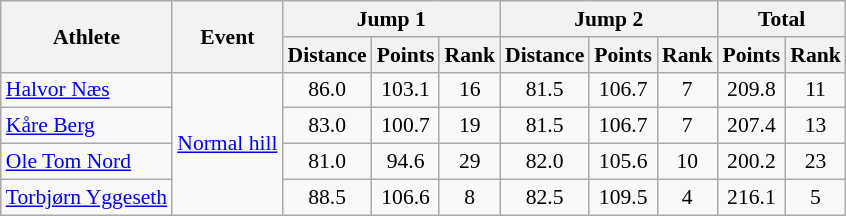<table class="wikitable" style="font-size:90%">
<tr>
<th rowspan="2">Athlete</th>
<th rowspan="2">Event</th>
<th colspan="3">Jump 1</th>
<th colspan="3">Jump 2</th>
<th colspan="2">Total</th>
</tr>
<tr>
<th>Distance</th>
<th>Points</th>
<th>Rank</th>
<th>Distance</th>
<th>Points</th>
<th>Rank</th>
<th>Points</th>
<th>Rank</th>
</tr>
<tr>
<td><a href='#'>Halvor Næs</a></td>
<td rowspan="4"><a href='#'>Normal hill</a></td>
<td align="center">86.0</td>
<td align="center">103.1</td>
<td align="center">16</td>
<td align="center">81.5</td>
<td align="center">106.7</td>
<td align="center">7</td>
<td align="center">209.8</td>
<td align="center">11</td>
</tr>
<tr>
<td><a href='#'>Kåre Berg</a></td>
<td align="center">83.0</td>
<td align="center">100.7</td>
<td align="center">19</td>
<td align="center">81.5</td>
<td align="center">106.7</td>
<td align="center">7</td>
<td align="center">207.4</td>
<td align="center">13</td>
</tr>
<tr>
<td><a href='#'>Ole Tom Nord</a></td>
<td align="center">81.0</td>
<td align="center">94.6</td>
<td align="center">29</td>
<td align="center">82.0</td>
<td align="center">105.6</td>
<td align="center">10</td>
<td align="center">200.2</td>
<td align="center">23</td>
</tr>
<tr>
<td><a href='#'>Torbjørn Yggeseth</a></td>
<td align="center">88.5</td>
<td align="center">106.6</td>
<td align="center">8</td>
<td align="center">82.5</td>
<td align="center">109.5</td>
<td align="center">4</td>
<td align="center">216.1</td>
<td align="center">5</td>
</tr>
</table>
